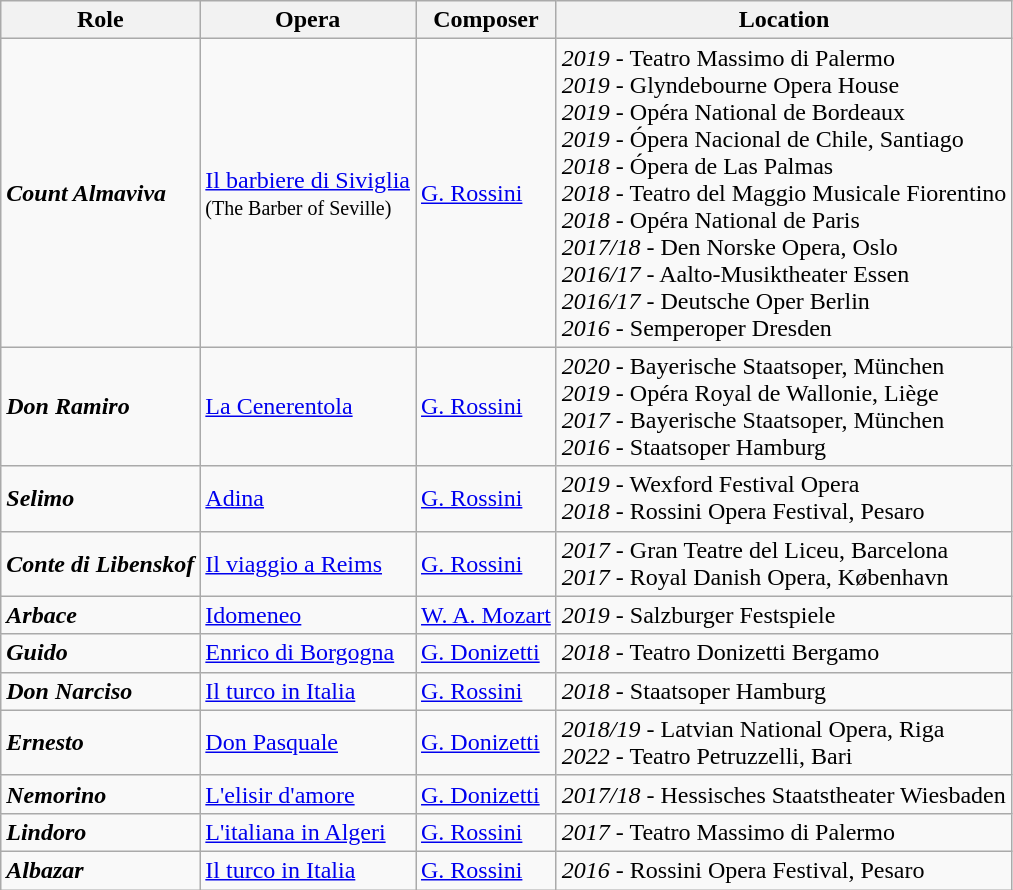<table class="wikitable">
<tr>
<th>Role</th>
<th>Opera</th>
<th>Composer</th>
<th>Location</th>
</tr>
<tr>
<td><strong><em>Count Almaviva</em></strong></td>
<td><a href='#'>Il barbiere di Siviglia</a><br><small>(The Barber of Seville)</small></td>
<td><a href='#'>G. Rossini</a></td>
<td><em>2019</em> - Teatro Massimo di Palermo<br><em>2019</em> - Glyndebourne Opera House<br><em>2019</em> - Opéra National de Bordeaux<br><em>2019</em> - Ópera Nacional de Chile, Santiago<br><em>2018</em> - Ópera de Las Palmas<br><em>2018</em> - Teatro del Maggio Musicale Fiorentino<br><em>2018</em> - Opéra National de Paris<br><em>2017/18</em> - Den Norske Opera, Oslo<br><em>2016/17</em> - Aalto-Musiktheater Essen<br><em>2016/17</em> - Deutsche Oper Berlin<br><em>2016</em> - Semperoper Dresden</td>
</tr>
<tr>
<td><strong><em>Don Ramiro</em></strong></td>
<td><a href='#'>La Cenerentola</a></td>
<td><a href='#'>G. Rossini</a></td>
<td><em>2020</em> - Bayerische Staatsoper, München<br><em>2019</em> - Opéra Royal de Wallonie, Liège<br><em>2017</em> - Bayerische Staatsoper, München<br><em>2016</em> - Staatsoper Hamburg</td>
</tr>
<tr>
<td><strong><em>Selimo</em></strong></td>
<td><a href='#'>Adina</a></td>
<td><a href='#'>G. Rossini</a></td>
<td><em>2019</em> - Wexford Festival Opera<br><em>2018</em> - Rossini Opera Festival, Pesaro</td>
</tr>
<tr>
<td><strong><em>Conte di Libenskof</em></strong></td>
<td><a href='#'>Il viaggio a Reims</a></td>
<td><a href='#'>G. Rossini</a></td>
<td><em>2017</em> - Gran Teatre del Liceu, Barcelona<br><em>2017</em> - Royal Danish Opera, København</td>
</tr>
<tr>
<td><strong><em>Arbace</em></strong></td>
<td><a href='#'>Idomeneo</a></td>
<td><a href='#'>W. A. Mozart</a></td>
<td><em>2019</em> - Salzburger Festspiele</td>
</tr>
<tr>
<td><strong><em>Guido</em></strong></td>
<td><a href='#'>Enrico di Borgogna</a></td>
<td><a href='#'>G. Donizetti</a></td>
<td><em>2018</em> - Teatro Donizetti Bergamo</td>
</tr>
<tr>
<td><strong><em>Don Narciso</em></strong></td>
<td><a href='#'>Il turco in Italia</a></td>
<td><a href='#'>G. Rossini</a></td>
<td><em>2018</em> - Staatsoper Hamburg</td>
</tr>
<tr>
<td><strong><em>Ernesto</em></strong></td>
<td><a href='#'>Don Pasquale</a></td>
<td><a href='#'>G. Donizetti</a></td>
<td><em>2018/19</em> - Latvian National Opera, Riga<br><em>2022</em> - Teatro Petruzzelli, Bari</td>
</tr>
<tr>
<td><strong><em>Nemorino</em></strong></td>
<td><a href='#'>L'elisir d'amore</a></td>
<td><a href='#'>G. Donizetti</a></td>
<td><em>2017/18</em> - Hessisches Staatstheater Wiesbaden</td>
</tr>
<tr>
<td><strong><em>Lindoro</em></strong></td>
<td><a href='#'>L'italiana in Algeri</a></td>
<td><a href='#'>G. Rossini</a></td>
<td><em>2017</em> - Teatro Massimo di Palermo</td>
</tr>
<tr>
<td><strong><em>Albazar</em></strong></td>
<td><a href='#'>Il turco in Italia</a></td>
<td><a href='#'>G. Rossini</a></td>
<td><em>2016</em> - Rossini Opera Festival, Pesaro</td>
</tr>
</table>
